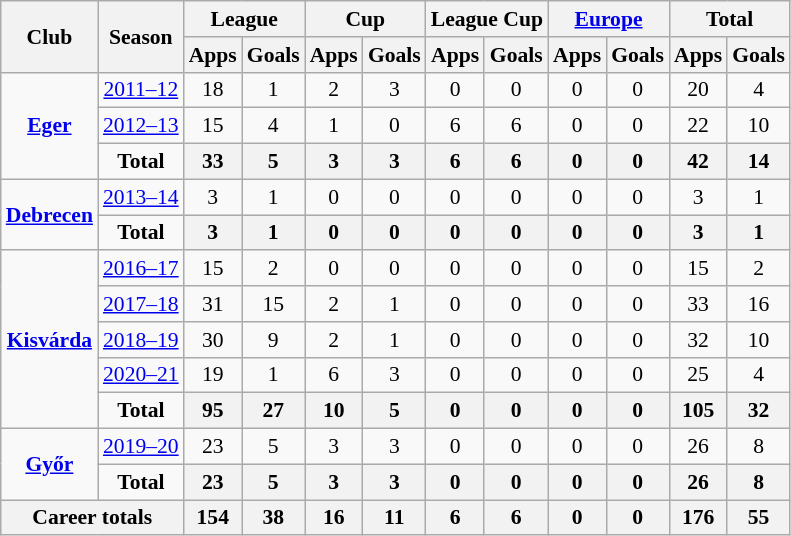<table class="wikitable" style="font-size:90%; text-align: center;">
<tr>
<th rowspan="2">Club</th>
<th rowspan="2">Season</th>
<th colspan="2">League</th>
<th colspan="2">Cup</th>
<th colspan="2">League Cup</th>
<th colspan="2"><a href='#'>Europe</a></th>
<th colspan="2">Total</th>
</tr>
<tr>
<th>Apps</th>
<th>Goals</th>
<th>Apps</th>
<th>Goals</th>
<th>Apps</th>
<th>Goals</th>
<th>Apps</th>
<th>Goals</th>
<th>Apps</th>
<th>Goals</th>
</tr>
<tr>
<td rowspan="3" align=center valign=center><strong><a href='#'>Eger</a></strong></td>
<td !colspan="2"><a href='#'>2011–12</a></td>
<td>18</td>
<td>1</td>
<td>2</td>
<td>3</td>
<td>0</td>
<td>0</td>
<td>0</td>
<td>0</td>
<td>20</td>
<td>4</td>
</tr>
<tr>
<td !colspan="2"><a href='#'>2012–13</a></td>
<td>15</td>
<td>4</td>
<td>1</td>
<td>0</td>
<td>6</td>
<td>6</td>
<td>0</td>
<td>0</td>
<td>22</td>
<td>10</td>
</tr>
<tr>
<td !colspan="2"><strong>Total</strong></td>
<th>33</th>
<th>5</th>
<th>3</th>
<th>3</th>
<th>6</th>
<th>6</th>
<th>0</th>
<th>0</th>
<th>42</th>
<th>14</th>
</tr>
<tr>
<td rowspan="2" align=center valign=center><strong><a href='#'>Debrecen</a></strong></td>
<td !colspan="2"><a href='#'>2013–14</a></td>
<td>3</td>
<td>1</td>
<td>0</td>
<td>0</td>
<td>0</td>
<td>0</td>
<td>0</td>
<td>0</td>
<td>3</td>
<td>1</td>
</tr>
<tr>
<td !colspan="2"><strong>Total</strong></td>
<th>3</th>
<th>1</th>
<th>0</th>
<th>0</th>
<th>0</th>
<th>0</th>
<th>0</th>
<th>0</th>
<th>3</th>
<th>1</th>
</tr>
<tr>
<td rowspan="5" align=center valign=center><strong><a href='#'>Kisvárda</a></strong></td>
<td !colspan="2"><a href='#'>2016–17</a></td>
<td>15</td>
<td>2</td>
<td>0</td>
<td>0</td>
<td>0</td>
<td>0</td>
<td>0</td>
<td>0</td>
<td>15</td>
<td>2</td>
</tr>
<tr>
<td !colspan="2"><a href='#'>2017–18</a></td>
<td>31</td>
<td>15</td>
<td>2</td>
<td>1</td>
<td>0</td>
<td>0</td>
<td>0</td>
<td>0</td>
<td>33</td>
<td>16</td>
</tr>
<tr>
<td !colspan="2"><a href='#'>2018–19</a></td>
<td>30</td>
<td>9</td>
<td>2</td>
<td>1</td>
<td>0</td>
<td>0</td>
<td>0</td>
<td>0</td>
<td>32</td>
<td>10</td>
</tr>
<tr>
<td !colspan="2"><a href='#'>2020–21</a></td>
<td>19</td>
<td>1</td>
<td>6</td>
<td>3</td>
<td>0</td>
<td>0</td>
<td>0</td>
<td>0</td>
<td>25</td>
<td>4</td>
</tr>
<tr>
<td !colspan="2"><strong>Total</strong></td>
<th>95</th>
<th>27</th>
<th>10</th>
<th>5</th>
<th>0</th>
<th>0</th>
<th>0</th>
<th>0</th>
<th>105</th>
<th>32</th>
</tr>
<tr>
<td rowspan="2" align=center valign=center><strong><a href='#'>Győr</a></strong></td>
<td !colspan="2"><a href='#'>2019–20</a></td>
<td>23</td>
<td>5</td>
<td>3</td>
<td>3</td>
<td>0</td>
<td>0</td>
<td>0</td>
<td>0</td>
<td>26</td>
<td>8</td>
</tr>
<tr>
<td !colspan="2"><strong>Total</strong></td>
<th>23</th>
<th>5</th>
<th>3</th>
<th>3</th>
<th>0</th>
<th>0</th>
<th>0</th>
<th>0</th>
<th>26</th>
<th>8</th>
</tr>
<tr>
<th colspan="2">Career totals</th>
<th>154</th>
<th>38</th>
<th>16</th>
<th>11</th>
<th>6</th>
<th>6</th>
<th>0</th>
<th>0</th>
<th>176</th>
<th>55</th>
</tr>
</table>
